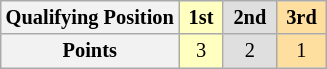<table class="wikitable" style="font-size:85%; text-align:center">
<tr>
<th>Qualifying Position</th>
<td style="background:#ffffbf;"> <strong>1st</strong> </td>
<td style="background:#dfdfdf;"> <strong>2nd</strong> </td>
<td style="background:#ffdf9f;"> <strong>3rd</strong> </td>
</tr>
<tr>
<th>Points</th>
<td style="background:#ffffbf;">3</td>
<td style="background:#dfdfdf;">2</td>
<td style="background:#ffdf9f;">1</td>
</tr>
</table>
